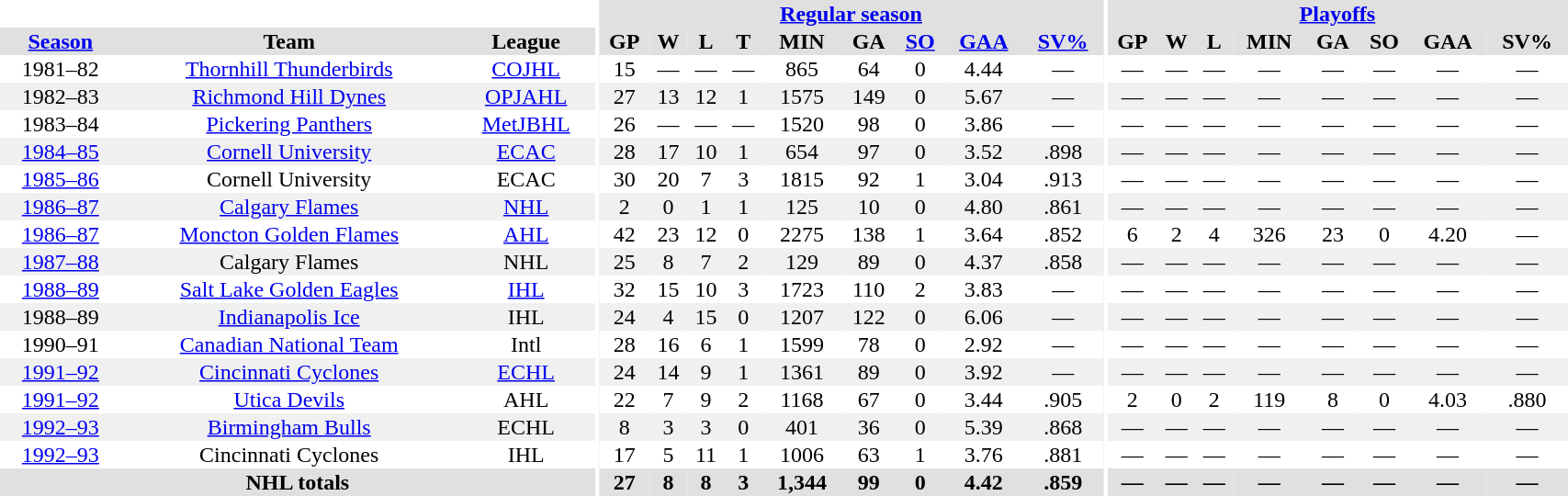<table border="0" cellpadding="1" cellspacing="0" style="width:90%; text-align:center;">
<tr bgcolor="#e0e0e0">
<th colspan="3" bgcolor="#ffffff"></th>
<th rowspan="99" bgcolor="#ffffff"></th>
<th colspan="9" bgcolor="#e0e0e0"><a href='#'>Regular season</a></th>
<th rowspan="99" bgcolor="#ffffff"></th>
<th colspan="8" bgcolor="#e0e0e0"><a href='#'>Playoffs</a></th>
</tr>
<tr bgcolor="#e0e0e0">
<th><a href='#'>Season</a></th>
<th>Team</th>
<th>League</th>
<th>GP</th>
<th>W</th>
<th>L</th>
<th>T</th>
<th>MIN</th>
<th>GA</th>
<th><a href='#'>SO</a></th>
<th><a href='#'>GAA</a></th>
<th><a href='#'>SV%</a></th>
<th>GP</th>
<th>W</th>
<th>L</th>
<th>MIN</th>
<th>GA</th>
<th>SO</th>
<th>GAA</th>
<th>SV%</th>
</tr>
<tr>
<td>1981–82</td>
<td><a href='#'>Thornhill Thunderbirds</a></td>
<td><a href='#'>COJHL</a></td>
<td>15</td>
<td>—</td>
<td>—</td>
<td>—</td>
<td>865</td>
<td>64</td>
<td>0</td>
<td>4.44</td>
<td>—</td>
<td>—</td>
<td>—</td>
<td>—</td>
<td>—</td>
<td>—</td>
<td>—</td>
<td>—</td>
<td>—</td>
</tr>
<tr bgcolor="#f0f0f0">
<td>1982–83</td>
<td><a href='#'>Richmond Hill Dynes</a></td>
<td><a href='#'>OPJAHL</a></td>
<td>27</td>
<td>13</td>
<td>12</td>
<td>1</td>
<td>1575</td>
<td>149</td>
<td>0</td>
<td>5.67</td>
<td>—</td>
<td>—</td>
<td>—</td>
<td>—</td>
<td>—</td>
<td>—</td>
<td>—</td>
<td>—</td>
<td>—</td>
</tr>
<tr>
<td>1983–84</td>
<td><a href='#'>Pickering Panthers</a></td>
<td><a href='#'>MetJBHL</a></td>
<td>26</td>
<td>—</td>
<td>—</td>
<td>—</td>
<td>1520</td>
<td>98</td>
<td>0</td>
<td>3.86</td>
<td>—</td>
<td>—</td>
<td>—</td>
<td>—</td>
<td>—</td>
<td>—</td>
<td>—</td>
<td>—</td>
<td>—</td>
</tr>
<tr bgcolor="#f0f0f0">
<td><a href='#'>1984–85</a></td>
<td><a href='#'>Cornell University</a></td>
<td><a href='#'>ECAC</a></td>
<td>28</td>
<td>17</td>
<td>10</td>
<td>1</td>
<td>654</td>
<td>97</td>
<td>0</td>
<td>3.52</td>
<td>.898</td>
<td>—</td>
<td>—</td>
<td>—</td>
<td>—</td>
<td>—</td>
<td>—</td>
<td>—</td>
<td>—</td>
</tr>
<tr>
<td><a href='#'>1985–86</a></td>
<td>Cornell University</td>
<td>ECAC</td>
<td>30</td>
<td>20</td>
<td>7</td>
<td>3</td>
<td>1815</td>
<td>92</td>
<td>1</td>
<td>3.04</td>
<td>.913</td>
<td>—</td>
<td>—</td>
<td>—</td>
<td>—</td>
<td>—</td>
<td>—</td>
<td>—</td>
<td>—</td>
</tr>
<tr bgcolor="#f0f0f0">
<td><a href='#'>1986–87</a></td>
<td><a href='#'>Calgary Flames</a></td>
<td><a href='#'>NHL</a></td>
<td>2</td>
<td>0</td>
<td>1</td>
<td>1</td>
<td>125</td>
<td>10</td>
<td>0</td>
<td>4.80</td>
<td>.861</td>
<td>—</td>
<td>—</td>
<td>—</td>
<td>—</td>
<td>—</td>
<td>—</td>
<td>—</td>
<td>—</td>
</tr>
<tr>
<td><a href='#'>1986–87</a></td>
<td><a href='#'>Moncton Golden Flames</a></td>
<td><a href='#'>AHL</a></td>
<td>42</td>
<td>23</td>
<td>12</td>
<td>0</td>
<td>2275</td>
<td>138</td>
<td>1</td>
<td>3.64</td>
<td>.852</td>
<td>6</td>
<td>2</td>
<td>4</td>
<td>326</td>
<td>23</td>
<td>0</td>
<td>4.20</td>
<td>—</td>
</tr>
<tr bgcolor="#f0f0f0">
<td><a href='#'>1987–88</a></td>
<td>Calgary Flames</td>
<td>NHL</td>
<td>25</td>
<td>8</td>
<td>7</td>
<td>2</td>
<td>129</td>
<td>89</td>
<td>0</td>
<td>4.37</td>
<td>.858</td>
<td>—</td>
<td>—</td>
<td>—</td>
<td>—</td>
<td>—</td>
<td>—</td>
<td>—</td>
<td>—</td>
</tr>
<tr>
<td><a href='#'>1988–89</a></td>
<td><a href='#'>Salt Lake Golden Eagles</a></td>
<td><a href='#'>IHL</a></td>
<td>32</td>
<td>15</td>
<td>10</td>
<td>3</td>
<td>1723</td>
<td>110</td>
<td>2</td>
<td>3.83</td>
<td>—</td>
<td>—</td>
<td>—</td>
<td>—</td>
<td>—</td>
<td>—</td>
<td>—</td>
<td>—</td>
<td>—</td>
</tr>
<tr bgcolor="#f0f0f0">
<td>1988–89</td>
<td><a href='#'>Indianapolis Ice</a></td>
<td>IHL</td>
<td>24</td>
<td>4</td>
<td>15</td>
<td>0</td>
<td>1207</td>
<td>122</td>
<td>0</td>
<td>6.06</td>
<td>—</td>
<td>—</td>
<td>—</td>
<td>—</td>
<td>—</td>
<td>—</td>
<td>—</td>
<td>—</td>
<td>—</td>
</tr>
<tr>
<td>1990–91</td>
<td><a href='#'>Canadian National Team</a></td>
<td>Intl</td>
<td>28</td>
<td>16</td>
<td>6</td>
<td>1</td>
<td>1599</td>
<td>78</td>
<td>0</td>
<td>2.92</td>
<td>—</td>
<td>—</td>
<td>—</td>
<td>—</td>
<td>—</td>
<td>—</td>
<td>—</td>
<td>—</td>
<td>—</td>
</tr>
<tr bgcolor="#f0f0f0">
<td><a href='#'>1991–92</a></td>
<td><a href='#'>Cincinnati Cyclones</a></td>
<td><a href='#'>ECHL</a></td>
<td>24</td>
<td>14</td>
<td>9</td>
<td>1</td>
<td>1361</td>
<td>89</td>
<td>0</td>
<td>3.92</td>
<td>—</td>
<td>—</td>
<td>—</td>
<td>—</td>
<td>—</td>
<td>—</td>
<td>—</td>
<td>—</td>
<td>—</td>
</tr>
<tr>
<td><a href='#'>1991–92</a></td>
<td><a href='#'>Utica Devils</a></td>
<td>AHL</td>
<td>22</td>
<td>7</td>
<td>9</td>
<td>2</td>
<td>1168</td>
<td>67</td>
<td>0</td>
<td>3.44</td>
<td>.905</td>
<td>2</td>
<td>0</td>
<td>2</td>
<td>119</td>
<td>8</td>
<td>0</td>
<td>4.03</td>
<td>.880</td>
</tr>
<tr bgcolor="#f0f0f0">
<td><a href='#'>1992–93</a></td>
<td><a href='#'>Birmingham Bulls</a></td>
<td>ECHL</td>
<td>8</td>
<td>3</td>
<td>3</td>
<td>0</td>
<td>401</td>
<td>36</td>
<td>0</td>
<td>5.39</td>
<td>.868</td>
<td>—</td>
<td>—</td>
<td>—</td>
<td>—</td>
<td>—</td>
<td>—</td>
<td>—</td>
<td>—</td>
</tr>
<tr>
<td><a href='#'>1992–93</a></td>
<td>Cincinnati Cyclones</td>
<td>IHL</td>
<td>17</td>
<td>5</td>
<td>11</td>
<td>1</td>
<td>1006</td>
<td>63</td>
<td>1</td>
<td>3.76</td>
<td>.881</td>
<td>—</td>
<td>—</td>
<td>—</td>
<td>—</td>
<td>—</td>
<td>—</td>
<td>—</td>
<td>—</td>
</tr>
<tr bgcolor="#e0e0e0">
<th colspan=3>NHL totals</th>
<th>27</th>
<th>8</th>
<th>8</th>
<th>3</th>
<th>1,344</th>
<th>99</th>
<th>0</th>
<th>4.42</th>
<th>.859</th>
<th>—</th>
<th>—</th>
<th>—</th>
<th>—</th>
<th>—</th>
<th>—</th>
<th>—</th>
<th>—</th>
</tr>
</table>
